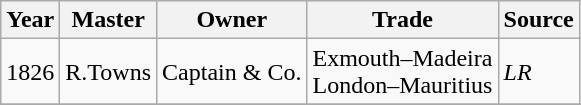<table class=" wikitable">
<tr>
<th>Year</th>
<th>Master</th>
<th>Owner</th>
<th>Trade</th>
<th>Source</th>
</tr>
<tr>
<td>1826</td>
<td>R.Towns</td>
<td>Captain & Co.</td>
<td>Exmouth–Madeira<br>London–Mauritius</td>
<td><em>LR</em></td>
</tr>
<tr>
</tr>
</table>
